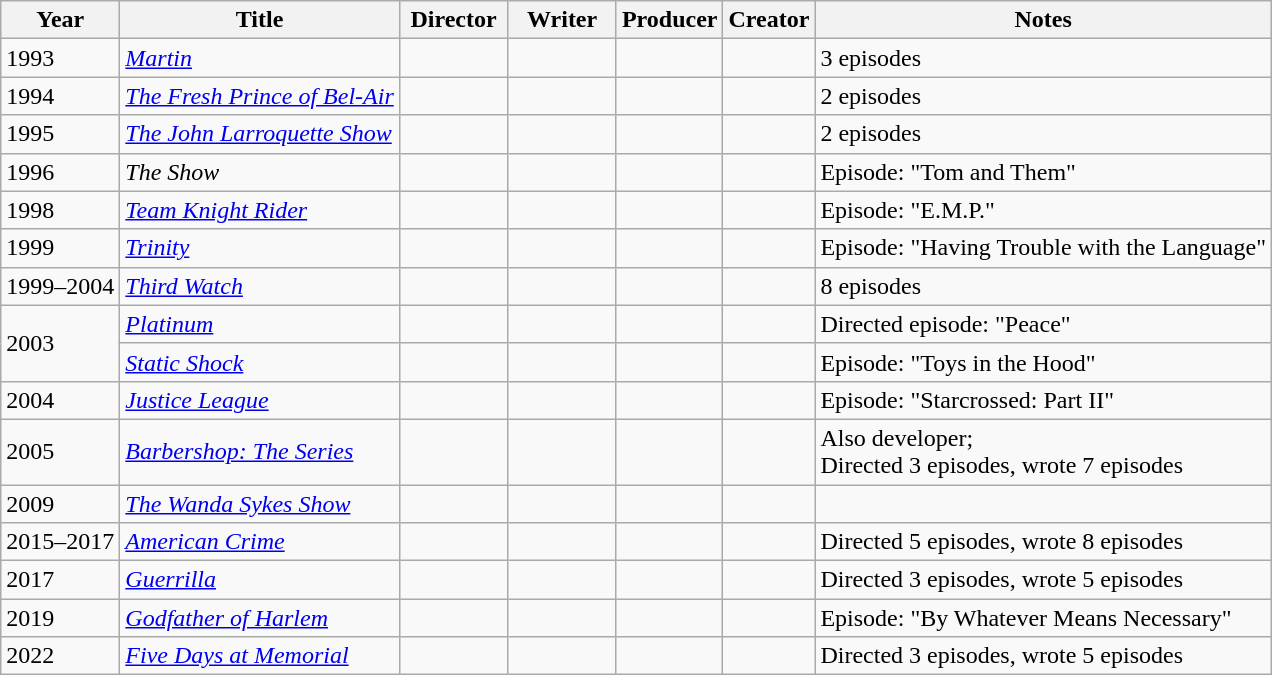<table class="wikitable">
<tr>
<th>Year</th>
<th>Title</th>
<th width=65>Director</th>
<th width=65>Writer</th>
<th>Producer</th>
<th>Creator</th>
<th>Notes</th>
</tr>
<tr>
<td>1993</td>
<td><em><a href='#'>Martin</a></em></td>
<td></td>
<td></td>
<td></td>
<td></td>
<td>3 episodes</td>
</tr>
<tr>
<td>1994</td>
<td><em><a href='#'>The Fresh Prince of Bel-Air</a></em></td>
<td></td>
<td></td>
<td></td>
<td></td>
<td>2 episodes</td>
</tr>
<tr>
<td>1995</td>
<td><em><a href='#'>The John Larroquette Show</a></em></td>
<td></td>
<td></td>
<td></td>
<td></td>
<td>2 episodes</td>
</tr>
<tr>
<td>1996</td>
<td><em>The Show</em></td>
<td></td>
<td></td>
<td></td>
<td></td>
<td>Episode: "Tom and Them"</td>
</tr>
<tr>
<td>1998</td>
<td><em><a href='#'>Team Knight Rider</a></em></td>
<td></td>
<td></td>
<td></td>
<td></td>
<td>Episode: "E.M.P."</td>
</tr>
<tr>
<td>1999</td>
<td><em><a href='#'>Trinity</a></em></td>
<td></td>
<td></td>
<td></td>
<td></td>
<td>Episode: "Having Trouble with the Language"</td>
</tr>
<tr>
<td>1999–2004</td>
<td><em><a href='#'>Third Watch</a></em></td>
<td></td>
<td></td>
<td></td>
<td></td>
<td>8 episodes</td>
</tr>
<tr>
<td rowspan=2>2003</td>
<td><em><a href='#'>Platinum</a></em></td>
<td></td>
<td></td>
<td></td>
<td></td>
<td>Directed episode: "Peace"</td>
</tr>
<tr>
<td><em><a href='#'>Static Shock</a></em></td>
<td></td>
<td></td>
<td></td>
<td></td>
<td>Episode: "Toys in the Hood"</td>
</tr>
<tr>
<td>2004</td>
<td><em><a href='#'>Justice League</a></em></td>
<td></td>
<td></td>
<td></td>
<td></td>
<td>Episode: "Starcrossed: Part II"</td>
</tr>
<tr>
<td>2005</td>
<td><em><a href='#'>Barbershop: The Series</a></em></td>
<td></td>
<td></td>
<td></td>
<td></td>
<td>Also developer;<br>Directed 3 episodes, wrote 7 episodes</td>
</tr>
<tr>
<td>2009</td>
<td><em><a href='#'>The Wanda Sykes Show</a></em></td>
<td></td>
<td></td>
<td></td>
<td></td>
<td></td>
</tr>
<tr>
<td>2015–2017</td>
<td><em><a href='#'>American Crime</a></em></td>
<td></td>
<td></td>
<td></td>
<td></td>
<td>Directed 5 episodes, wrote 8 episodes</td>
</tr>
<tr>
<td>2017</td>
<td><em><a href='#'>Guerrilla</a></em></td>
<td></td>
<td></td>
<td></td>
<td></td>
<td>Directed 3 episodes, wrote 5 episodes</td>
</tr>
<tr>
<td>2019</td>
<td><em><a href='#'>Godfather of Harlem</a></em></td>
<td></td>
<td></td>
<td></td>
<td></td>
<td>Episode: "By Whatever Means Necessary"</td>
</tr>
<tr>
<td>2022</td>
<td><em><a href='#'>Five Days at Memorial</a></em></td>
<td></td>
<td></td>
<td></td>
<td></td>
<td>Directed 3 episodes, wrote 5 episodes</td>
</tr>
</table>
